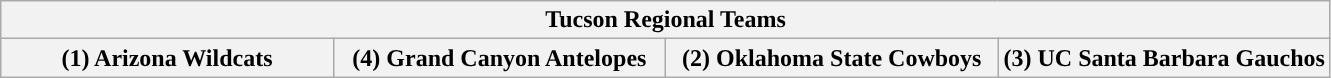<table class="wikitable">
<tr>
<th colspan=4>Tucson Regional Teams</th>
</tr>
<tr>
<th style="width: 25%; ">(1) Arizona Wildcats</th>
<th style="width: 25%; ">(4) Grand Canyon Antelopes</th>
<th style="width: 25%; ">(2) Oklahoma State Cowboys</th>
<th style="width: 25%; ">(3) UC Santa Barbara Gauchos</th>
</tr>
</table>
